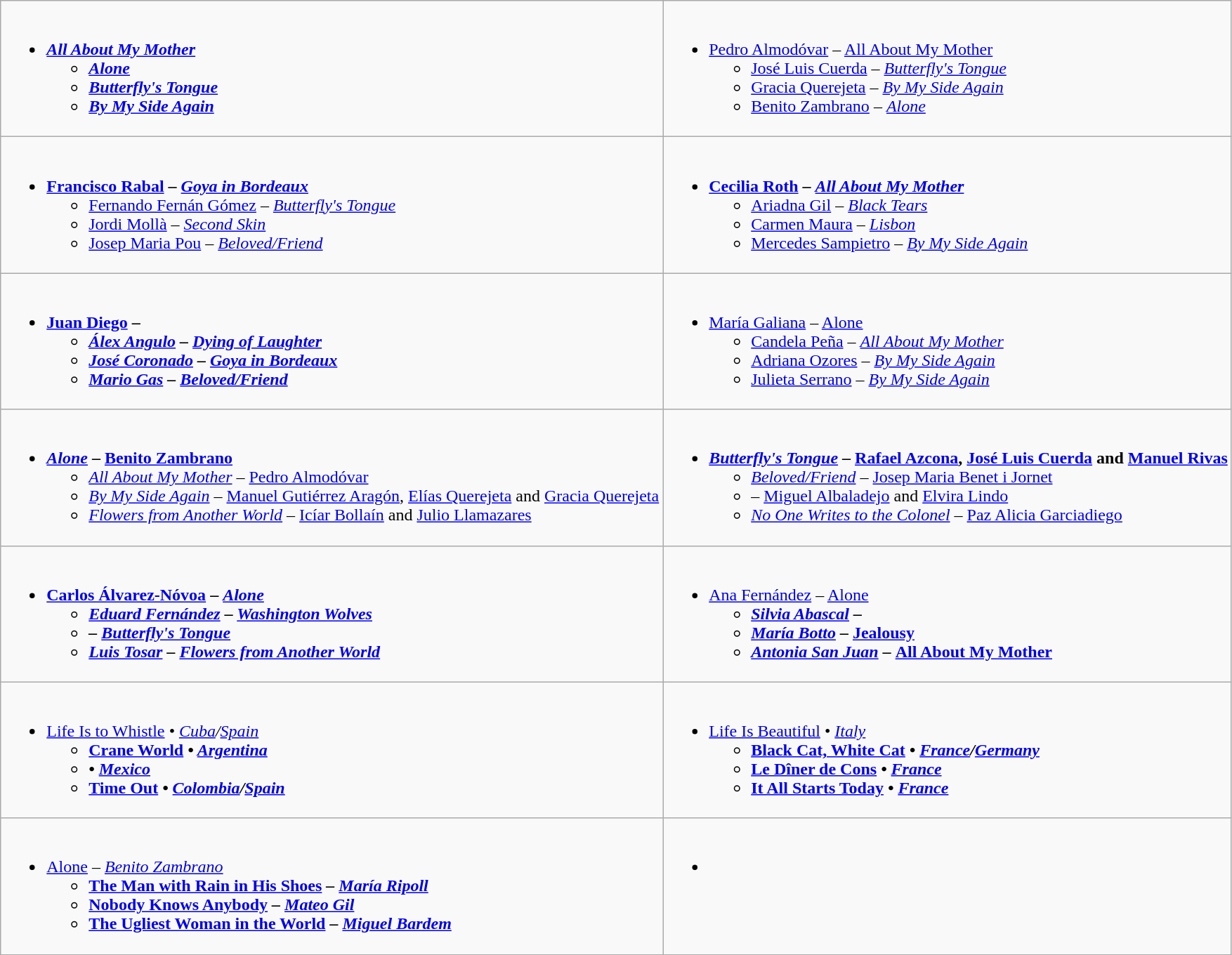<table class=wikitable style="width=100%">
<tr>
<td valign="top" style="width="50%"><br><ul><li><strong> <em><a href='#'>All About My Mother</a><strong><em><ul><li></em><a href='#'>Alone</a><em></li><li></em><a href='#'>Butterfly's Tongue</a><em></li><li></em><a href='#'>By My Side Again</a><em></li></ul></li></ul></td>
<td valign="top" style="width="50%"><br><ul><li></strong> <a href='#'>Pedro Almodóvar</a> – </em><a href='#'>All About My Mother</a></em></strong><ul><li><a href='#'>José Luis Cuerda</a> – <em><a href='#'>Butterfly's Tongue</a></em></li><li><a href='#'>Gracia Querejeta</a> – <em><a href='#'>By My Side Again</a></em></li><li><a href='#'>Benito Zambrano</a> – <em><a href='#'>Alone</a></em></li></ul></li></ul></td>
</tr>
<tr>
<td valign="top" style="width="50%"><br><ul><li><strong> <a href='#'>Francisco Rabal</a> – <em><a href='#'>Goya in Bordeaux</a></em> </strong><ul><li><a href='#'>Fernando Fernán Gómez</a> – <em><a href='#'>Butterfly's Tongue</a></em></li><li><a href='#'>Jordi Mollà</a> – <em><a href='#'>Second Skin</a></em></li><li><a href='#'>Josep Maria Pou</a> – <em><a href='#'>Beloved/Friend</a></em></li></ul></li></ul></td>
<td valign="top" style="width="50%"><br><ul><li><strong> <a href='#'>Cecilia Roth</a> – <em><a href='#'>All About My Mother</a></em> </strong><ul><li><a href='#'>Ariadna Gil</a> – <em><a href='#'>Black Tears</a></em></li><li><a href='#'>Carmen Maura</a> – <em><a href='#'>Lisbon</a></em></li><li><a href='#'>Mercedes Sampietro</a> – <em><a href='#'>By My Side Again</a></em></li></ul></li></ul></td>
</tr>
<tr>
<td valign="top" style="width="50%"><br><ul><li><strong> <a href='#'>Juan Diego</a> – <em><strong><em><ul><li><a href='#'>Álex Angulo</a> – </em><a href='#'>Dying of Laughter</a><em></li><li><a href='#'>José Coronado</a> – </em><a href='#'>Goya in Bordeaux</a><em></li><li><a href='#'>Mario Gas</a> – </em><a href='#'>Beloved/Friend</a><em></li></ul></li></ul></td>
<td valign="top" style="width="50%"><br><ul><li></strong> <a href='#'>María Galiana</a> – </em><a href='#'>Alone</a></em></strong><ul><li><a href='#'>Candela Peña</a> – <em><a href='#'>All About My Mother</a></em></li><li><a href='#'>Adriana Ozores</a> – <em><a href='#'>By My Side Again</a></em></li><li><a href='#'>Julieta Serrano</a> – <em><a href='#'>By My Side Again</a></em></li></ul></li></ul></td>
</tr>
<tr>
<td valign="top" style="width="50%"><br><ul><li><strong> <em><a href='#'>Alone</a></em> – <a href='#'>Benito Zambrano</a> </strong><ul><li><em><a href='#'>All About My Mother</a></em> – <a href='#'>Pedro Almodóvar</a></li><li><em><a href='#'>By My Side Again</a></em> – <a href='#'>Manuel Gutiérrez Aragón</a>, <a href='#'>Elías Querejeta</a> and <a href='#'>Gracia Querejeta</a></li><li><em><a href='#'>Flowers from Another World</a></em> – <a href='#'>Icíar Bollaín</a> and <a href='#'>Julio Llamazares</a></li></ul></li></ul></td>
<td valign="top" style="width="50%"><br><ul><li><strong> <em><a href='#'>Butterfly's Tongue</a></em> – <a href='#'>Rafael Azcona</a>, <a href='#'>José Luis Cuerda</a> and <a href='#'>Manuel Rivas</a></strong><ul><li><em><a href='#'>Beloved/Friend</a></em> – <a href='#'>Josep Maria Benet i Jornet</a></li><li><em></em> – <a href='#'>Miguel Albaladejo</a> and <a href='#'>Elvira Lindo</a></li><li><em><a href='#'>No One Writes to the Colonel</a></em> – <a href='#'>Paz Alicia Garciadiego</a></li></ul></li></ul></td>
</tr>
<tr>
<td valign="top" style="width="50%"><br><ul><li><strong> <a href='#'>Carlos Álvarez-Nóvoa</a> – <em><a href='#'>Alone</a><strong><em><ul><li><a href='#'>Eduard Fernández</a> – </em><a href='#'>Washington Wolves</a><em></li><li> – </em><a href='#'>Butterfly's Tongue</a><em></li><li><a href='#'>Luis Tosar</a> – </em><a href='#'>Flowers from Another World</a><em></li></ul></li></ul></td>
<td valign="top" style="width="50%"><br><ul><li></strong><a href='#'>Ana Fernández</a> – </em><a href='#'>Alone</a><em> <strong><ul><li><a href='#'>Silvia Abascal</a> – </em><em></li><li><a href='#'>María Botto</a> – </em><a href='#'>Jealousy</a><em></li><li><a href='#'>Antonia San Juan</a> – </em><a href='#'>All About My Mother</a><em></li></ul></li></ul></td>
</tr>
<tr>
<td valign="top" style="width="50%"><br><ul><li></strong> </em><a href='#'>Life Is to Whistle</a><em> • <a href='#'>Cuba</a>/<a href='#'>Spain</a><strong><ul><li></em><a href='#'>Crane World</a><em> • <a href='#'>Argentina</a></li><li></em><em> • <a href='#'>Mexico</a></li><li></em><a href='#'>Time Out</a><em> • <a href='#'>Colombia</a>/<a href='#'>Spain</a></li></ul></li></ul></td>
<td valign="top" style="width="50%"><br><ul><li></strong> </em><a href='#'>Life Is Beautiful</a><em> • <a href='#'>Italy</a><strong><ul><li></em><a href='#'>Black Cat, White Cat</a><em> • <a href='#'>France</a>/<a href='#'>Germany</a></li><li></em><a href='#'>Le Dîner de Cons</a><em> • <a href='#'>France</a></li><li></em><a href='#'>It All Starts Today</a><em> • <a href='#'>France</a></li></ul></li></ul></td>
</tr>
<tr>
<td valign="top" style="width="50%"><br><ul><li></strong> </em><a href='#'>Alone</a><em> – <a href='#'>Benito Zambrano</a> <strong><ul><li></em><a href='#'>The Man with Rain in His Shoes</a><em> – <a href='#'>María Ripoll</a></li><li></em><a href='#'>Nobody Knows Anybody</a><em> – <a href='#'>Mateo Gil</a></li><li></em><a href='#'>The Ugliest Woman in the World</a><em> – <a href='#'>Miguel Bardem</a></li></ul></li></ul></td>
<td valign="top" style="width="50%"><br><ul><li></strong> </em></em></strong></li></ul></td>
</tr>
</table>
